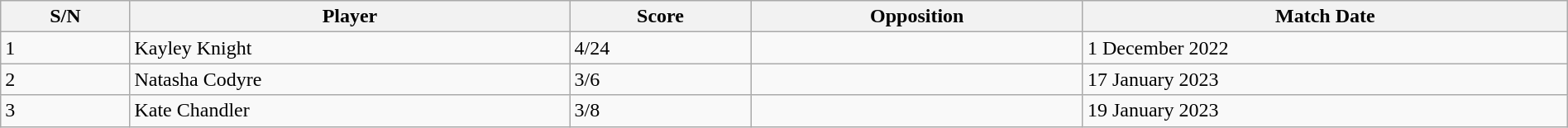<table style="width:100%;" class="wikitable">
<tr>
<th>S/N</th>
<th>Player</th>
<th>Score</th>
<th>Opposition</th>
<th>Match Date</th>
</tr>
<tr>
<td>1</td>
<td>Kayley Knight</td>
<td>4/24</td>
<td></td>
<td>1 December 2022</td>
</tr>
<tr>
<td>2</td>
<td>Natasha Codyre</td>
<td>3/6</td>
<td></td>
<td>17 January 2023</td>
</tr>
<tr>
<td>3</td>
<td>Kate Chandler</td>
<td>3/8</td>
<td></td>
<td>19 January 2023</td>
</tr>
</table>
